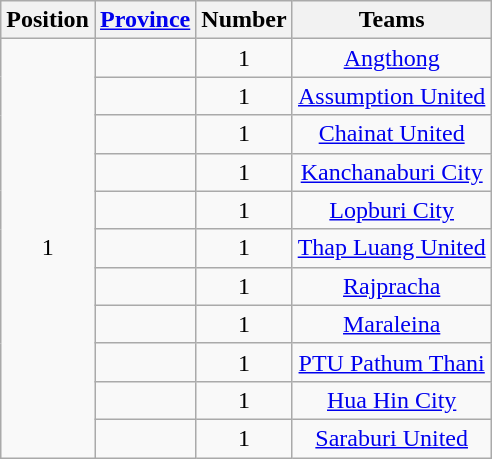<table class="wikitable">
<tr>
<th>Position</th>
<th><a href='#'>Province</a></th>
<th>Number</th>
<th>Teams</th>
</tr>
<tr>
<td align=center rowspan="11">1</td>
<td></td>
<td align=center>1</td>
<td align=center><a href='#'>Angthong</a></td>
</tr>
<tr>
<td></td>
<td align=center>1</td>
<td align=center><a href='#'>Assumption United</a></td>
</tr>
<tr>
<td></td>
<td align=center>1</td>
<td align=center><a href='#'>Chainat United</a></td>
</tr>
<tr>
<td></td>
<td align=center>1</td>
<td align=center><a href='#'>Kanchanaburi City</a></td>
</tr>
<tr>
<td></td>
<td align=center>1</td>
<td align=center><a href='#'>Lopburi City</a></td>
</tr>
<tr>
<td></td>
<td align=center>1</td>
<td align=center><a href='#'>Thap Luang United</a></td>
</tr>
<tr>
<td></td>
<td align=center>1</td>
<td align=center><a href='#'>Rajpracha</a></td>
</tr>
<tr>
<td></td>
<td align=center>1</td>
<td align=center><a href='#'>Maraleina</a></td>
</tr>
<tr>
<td></td>
<td align=center>1</td>
<td align=center><a href='#'>PTU Pathum Thani</a></td>
</tr>
<tr>
<td></td>
<td align=center>1</td>
<td align=center><a href='#'>Hua Hin City</a></td>
</tr>
<tr>
<td></td>
<td align=center>1</td>
<td align=center><a href='#'>Saraburi United</a></td>
</tr>
</table>
